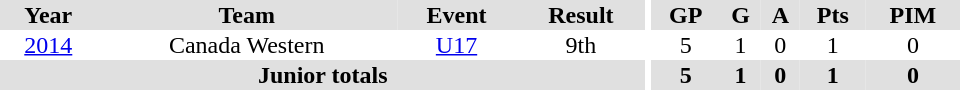<table border="0" cellpadding="1" cellspacing="0" ID="Table3" style="text-align:center; width:40em">
<tr bgcolor="#e0e0e0">
<th>Year</th>
<th>Team</th>
<th>Event</th>
<th>Result</th>
<th rowspan="99" bgcolor="#ffffff"></th>
<th>GP</th>
<th>G</th>
<th>A</th>
<th>Pts</th>
<th>PIM</th>
</tr>
<tr>
<td><a href='#'>2014</a></td>
<td>Canada Western</td>
<td><a href='#'>U17</a></td>
<td>9th</td>
<td>5</td>
<td>1</td>
<td>0</td>
<td>1</td>
<td>0</td>
</tr>
<tr bgcolor="#e0e0e0">
<th colspan="4">Junior totals</th>
<th>5</th>
<th>1</th>
<th>0</th>
<th>1</th>
<th>0</th>
</tr>
</table>
